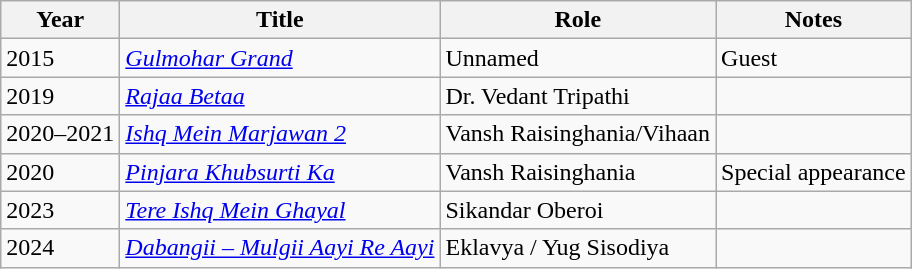<table class="wikitable">
<tr>
<th>Year</th>
<th>Title</th>
<th>Role</th>
<th>Notes</th>
</tr>
<tr>
<td>2015</td>
<td><em><a href='#'>Gulmohar Grand</a></em></td>
<td>Unnamed</td>
<td>Guest</td>
</tr>
<tr>
<td>2019</td>
<td><em><a href='#'>Rajaa Betaa</a></em></td>
<td>Dr. Vedant Tripathi</td>
<td></td>
</tr>
<tr>
<td>2020–2021</td>
<td><em><a href='#'>Ishq Mein Marjawan 2</a></em></td>
<td>Vansh Raisinghania/Vihaan</td>
<td></td>
</tr>
<tr>
<td>2020</td>
<td><em><a href='#'>Pinjara Khubsurti Ka</a></em></td>
<td>Vansh Raisinghania</td>
<td>Special appearance</td>
</tr>
<tr>
<td>2023</td>
<td><em><a href='#'>Tere Ishq Mein Ghayal</a></em></td>
<td>Sikandar Oberoi</td>
<td></td>
</tr>
<tr>
<td>2024</td>
<td><em><a href='#'>Dabangii – Mulgii Aayi Re Aayi</a></em></td>
<td>Eklavya / Yug Sisodiya</td>
<td></td>
</tr>
</table>
